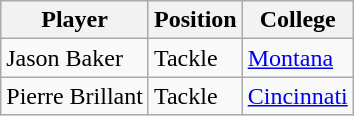<table class="wikitable">
<tr>
<th>Player</th>
<th>Position</th>
<th>College</th>
</tr>
<tr>
<td>Jason Baker</td>
<td>Tackle</td>
<td><a href='#'>Montana</a></td>
</tr>
<tr>
<td>Pierre Brillant</td>
<td>Tackle</td>
<td><a href='#'>Cincinnati</a></td>
</tr>
</table>
